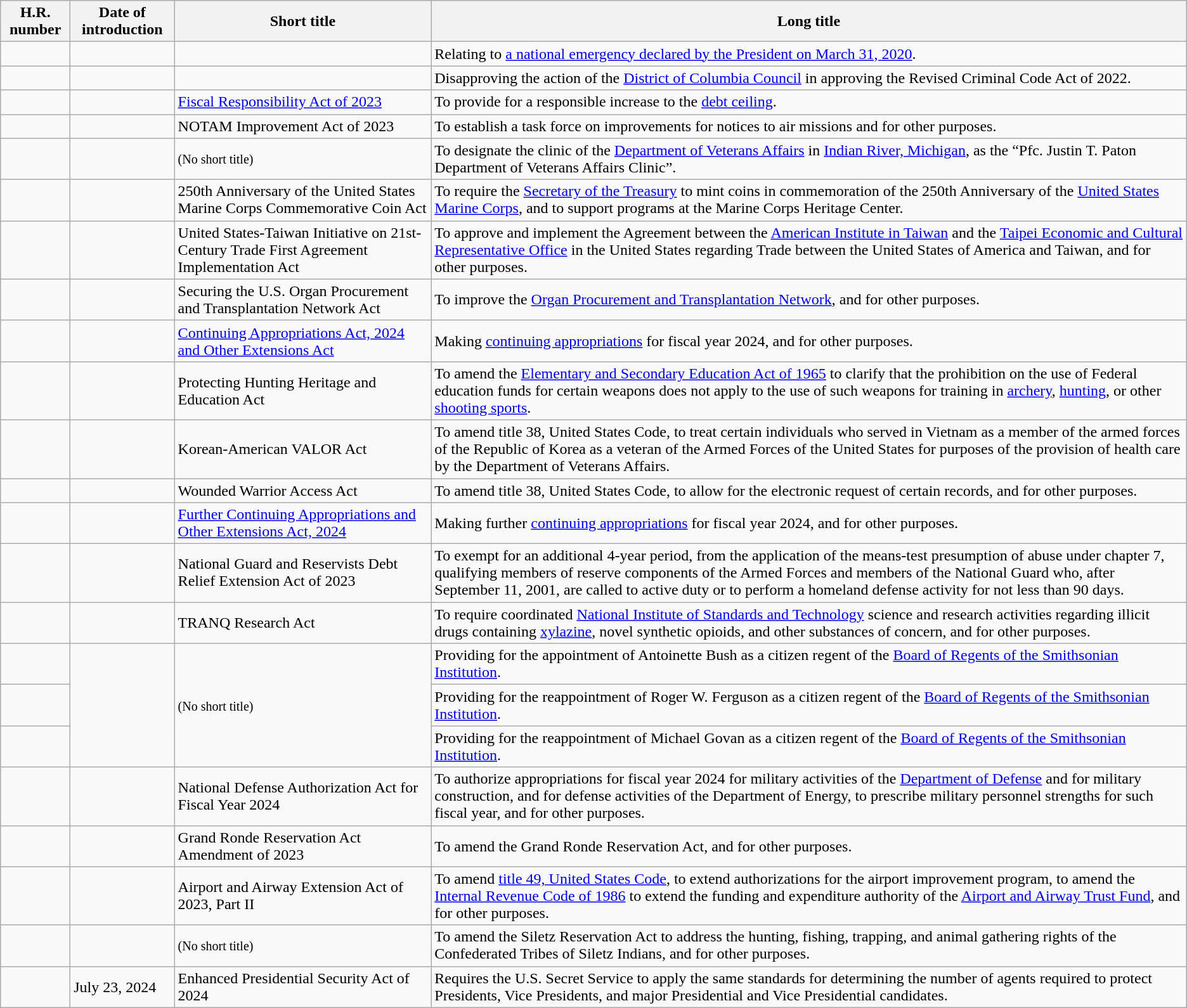<table class="wikitable">
<tr>
<th>H.R. number</th>
<th>Date of introduction</th>
<th>Short title</th>
<th>Long title</th>
</tr>
<tr>
<td></td>
<td></td>
<td></td>
<td>Relating to <a href='#'>a national emergency declared by the President on March 31, 2020</a>.</td>
</tr>
<tr>
<td></td>
<td></td>
<td></td>
<td>Disapproving the action of the <a href='#'>District of Columbia Council</a> in approving the Revised Criminal Code Act of 2022.</td>
</tr>
<tr>
<td></td>
<td></td>
<td><a href='#'>Fiscal Responsibility Act of 2023</a></td>
<td>To provide for a responsible increase to the <a href='#'>debt ceiling</a>.</td>
</tr>
<tr>
<td></td>
<td></td>
<td>NOTAM Improvement Act of 2023</td>
<td>To establish a task force on improvements for notices to air missions and for other purposes.</td>
</tr>
<tr>
<td></td>
<td></td>
<td><small>(No short title)</small></td>
<td>To designate the clinic of the <a href='#'>Department of Veterans Affairs</a> in <a href='#'>Indian River, Michigan</a>, as the “Pfc. Justin T. Paton Department of Veterans Affairs Clinic”.</td>
</tr>
<tr>
<td></td>
<td></td>
<td>250th Anniversary of the United States Marine Corps Commemorative Coin Act</td>
<td>To require the <a href='#'>Secretary of the Treasury</a> to mint coins in commemoration of the 250th Anniversary of the <a href='#'>United States Marine Corps</a>, and to support programs at the Marine Corps Heritage Center.</td>
</tr>
<tr>
<td></td>
<td></td>
<td>United States-Taiwan Initiative on 21st-Century Trade First Agreement Implementation Act</td>
<td>To approve and implement the Agreement between the <a href='#'>American Institute in Taiwan</a> and the <a href='#'>Taipei Economic and Cultural Representative Office</a> in the United States regarding Trade between the United States of America and Taiwan, and for other purposes.</td>
</tr>
<tr>
<td></td>
<td></td>
<td>Securing the U.S. Organ Procurement and Transplantation Network Act</td>
<td>To improve the <a href='#'>Organ Procurement and Transplantation Network</a>, and for other purposes.</td>
</tr>
<tr>
<td></td>
<td></td>
<td><a href='#'>Continuing Appropriations Act, 2024 and Other Extensions Act</a></td>
<td>Making <a href='#'>continuing appropriations</a> for fiscal year 2024, and for other purposes.</td>
</tr>
<tr>
<td></td>
<td></td>
<td>Protecting Hunting Heritage and Education Act</td>
<td>To amend the <a href='#'>Elementary and Secondary Education Act of 1965</a> to clarify that the prohibition on the use of Federal education funds for certain weapons does not apply to the use of such weapons for training in <a href='#'>archery</a>, <a href='#'>hunting</a>, or other <a href='#'>shooting sports</a>.</td>
</tr>
<tr>
<td></td>
<td></td>
<td>Korean-American VALOR Act</td>
<td>To amend title 38, United States Code, to treat certain individuals who served in Vietnam as a member of the armed forces of the Republic of Korea as a veteran of the Armed Forces of the United States for purposes of the provision of health care by the Department of Veterans Affairs.</td>
</tr>
<tr>
<td></td>
<td></td>
<td>Wounded Warrior Access Act</td>
<td>To amend title 38, United States Code, to allow for the electronic request of certain records, and for other purposes.</td>
</tr>
<tr>
<td></td>
<td></td>
<td><a href='#'>Further Continuing Appropriations and Other Extensions Act, 2024</a></td>
<td>Making further <a href='#'>continuing appropriations</a> for fiscal year 2024, and for other purposes.</td>
</tr>
<tr>
<td></td>
<td></td>
<td>National Guard and Reservists Debt Relief Extension Act of 2023</td>
<td>To exempt for an additional 4-year period, from the application of the means-test presumption of abuse under chapter 7, qualifying members of reserve components of the Armed Forces and members of the National Guard who, after September 11, 2001, are called to active duty or to perform a homeland defense activity for not less than 90 days.</td>
</tr>
<tr>
<td></td>
<td></td>
<td>TRANQ Research Act</td>
<td>To require coordinated <a href='#'>National Institute of Standards and Technology</a> science and research activities regarding illicit drugs containing <a href='#'>xylazine</a>, novel synthetic opioids, and other substances of concern, and for other purposes.</td>
</tr>
<tr>
<td></td>
<td rowspan="3"></td>
<td rowspan="3"><small>(No short title)</small></td>
<td>Providing for the appointment of Antoinette Bush as a citizen regent of the <a href='#'>Board of Regents of the Smithsonian Institution</a>.</td>
</tr>
<tr>
<td></td>
<td>Providing for the reappointment of Roger W. Ferguson as a citizen regent of the <a href='#'>Board of Regents of the Smithsonian Institution</a>.</td>
</tr>
<tr>
<td></td>
<td>Providing for the reappointment of Michael Govan as a citizen regent of the <a href='#'>Board of Regents of the Smithsonian Institution</a>.</td>
</tr>
<tr>
<td></td>
<td></td>
<td>National Defense Authorization Act for Fiscal Year 2024</td>
<td>To authorize appropriations for fiscal year 2024 for military activities of the <a href='#'>Department of Defense</a> and for military construction, and for defense activities of the Department of Energy, to prescribe military personnel strengths for such fiscal year, and for other purposes.</td>
</tr>
<tr>
<td></td>
<td></td>
<td>Grand Ronde Reservation Act Amendment of 2023</td>
<td>To amend the Grand Ronde Reservation Act, and for other purposes.</td>
</tr>
<tr>
<td></td>
<td></td>
<td>Airport and Airway Extension Act of 2023, Part II</td>
<td>To amend <a href='#'>title 49, United States Code</a>, to extend authorizations for the airport improvement program, to amend the <a href='#'>Internal Revenue Code of 1986</a> to extend the funding and expenditure authority of the <a href='#'>Airport and Airway Trust Fund</a>, and for other purposes.</td>
</tr>
<tr>
<td></td>
<td></td>
<td><small>(No short title)</small></td>
<td>To amend the Siletz Reservation Act to address the hunting, fishing, trapping, and animal gathering rights of the Confederated Tribes of Siletz Indians, and for other purposes.</td>
</tr>
<tr>
<td></td>
<td>July 23, 2024</td>
<td>Enhanced Presidential Security Act of 2024</td>
<td>Requires the U.S. Secret Service to apply the same standards for determining the number of agents required to protect Presidents, Vice Presidents, and major Presidential and Vice Presidential candidates.</td>
</tr>
</table>
